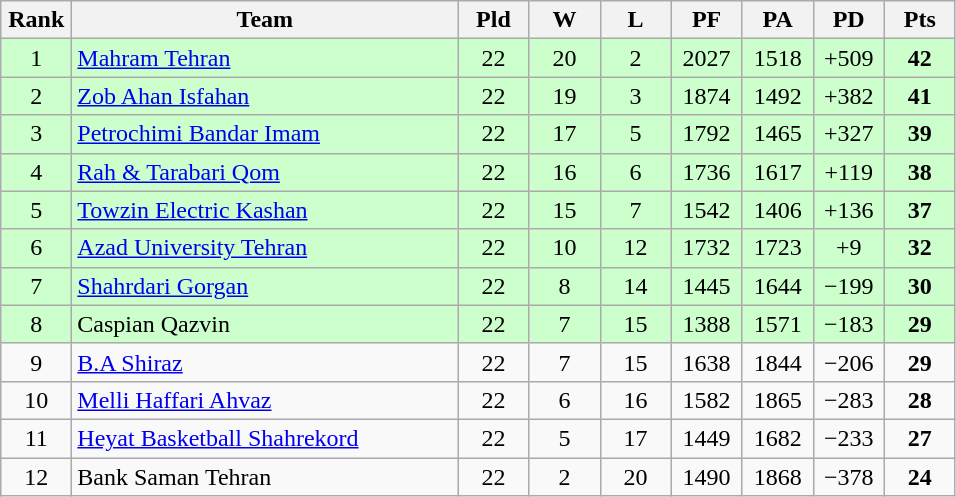<table class="wikitable" style="text-align:center;">
<tr>
<th width=40>Rank</th>
<th width=250>Team</th>
<th width=40>Pld</th>
<th width=40>W</th>
<th width=40>L</th>
<th width=40>PF</th>
<th width=40>PA</th>
<th width=40>PD</th>
<th width=40>Pts</th>
</tr>
<tr bgcolor=ccffcc>
<td>1</td>
<td align="left"><a href='#'>Mahram Tehran</a></td>
<td>22</td>
<td>20</td>
<td>2</td>
<td>2027</td>
<td>1518</td>
<td>+509</td>
<td><strong>42</strong></td>
</tr>
<tr bgcolor=ccffcc>
<td>2</td>
<td align="left"><a href='#'>Zob Ahan Isfahan</a></td>
<td>22</td>
<td>19</td>
<td>3</td>
<td>1874</td>
<td>1492</td>
<td>+382</td>
<td><strong>41</strong></td>
</tr>
<tr bgcolor=ccffcc>
<td>3</td>
<td align="left"><a href='#'>Petrochimi Bandar Imam</a></td>
<td>22</td>
<td>17</td>
<td>5</td>
<td>1792</td>
<td>1465</td>
<td>+327</td>
<td><strong>39</strong></td>
</tr>
<tr bgcolor=ccffcc>
<td>4</td>
<td align="left"><a href='#'>Rah & Tarabari Qom</a></td>
<td>22</td>
<td>16</td>
<td>6</td>
<td>1736</td>
<td>1617</td>
<td>+119</td>
<td><strong>38</strong></td>
</tr>
<tr bgcolor=ccffcc>
<td>5</td>
<td align="left"><a href='#'>Towzin Electric Kashan</a></td>
<td>22</td>
<td>15</td>
<td>7</td>
<td>1542</td>
<td>1406</td>
<td>+136</td>
<td><strong>37</strong></td>
</tr>
<tr bgcolor=ccffcc>
<td>6</td>
<td align="left"><a href='#'>Azad University Tehran</a></td>
<td>22</td>
<td>10</td>
<td>12</td>
<td>1732</td>
<td>1723</td>
<td>+9</td>
<td><strong>32</strong></td>
</tr>
<tr bgcolor=ccffcc>
<td>7</td>
<td align="left"><a href='#'>Shahrdari Gorgan</a></td>
<td>22</td>
<td>8</td>
<td>14</td>
<td>1445</td>
<td>1644</td>
<td>−199</td>
<td><strong>30</strong></td>
</tr>
<tr bgcolor=ccffcc>
<td>8</td>
<td align="left">Caspian Qazvin</td>
<td>22</td>
<td>7</td>
<td>15</td>
<td>1388</td>
<td>1571</td>
<td>−183</td>
<td><strong>29</strong></td>
</tr>
<tr>
<td>9</td>
<td align="left"><a href='#'>B.A Shiraz</a></td>
<td>22</td>
<td>7</td>
<td>15</td>
<td>1638</td>
<td>1844</td>
<td>−206</td>
<td><strong>29</strong></td>
</tr>
<tr>
<td>10</td>
<td align="left"><a href='#'>Melli Haffari Ahvaz</a></td>
<td>22</td>
<td>6</td>
<td>16</td>
<td>1582</td>
<td>1865</td>
<td>−283</td>
<td><strong>28</strong></td>
</tr>
<tr>
<td>11</td>
<td align="left"><a href='#'>Heyat Basketball Shahrekord</a></td>
<td>22</td>
<td>5</td>
<td>17</td>
<td>1449</td>
<td>1682</td>
<td>−233</td>
<td><strong>27</strong></td>
</tr>
<tr>
<td>12</td>
<td align="left">Bank Saman Tehran</td>
<td>22</td>
<td>2</td>
<td>20</td>
<td>1490</td>
<td>1868</td>
<td>−378</td>
<td><strong>24</strong></td>
</tr>
</table>
